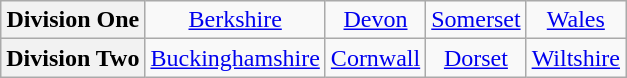<table class="wikitable" style="text-align: center" style="font-size: 95%; border: 1px #aaaaaa solid; border-collapse: collapse; clear:center;">
<tr>
<th>Division One</th>
<td><a href='#'>Berkshire</a></td>
<td><a href='#'>Devon</a></td>
<td><a href='#'>Somerset</a></td>
<td><a href='#'>Wales</a></td>
</tr>
<tr>
<th>Division Two</th>
<td><a href='#'>Buckinghamshire</a></td>
<td><a href='#'>Cornwall</a></td>
<td><a href='#'>Dorset</a></td>
<td><a href='#'>Wiltshire</a></td>
</tr>
</table>
